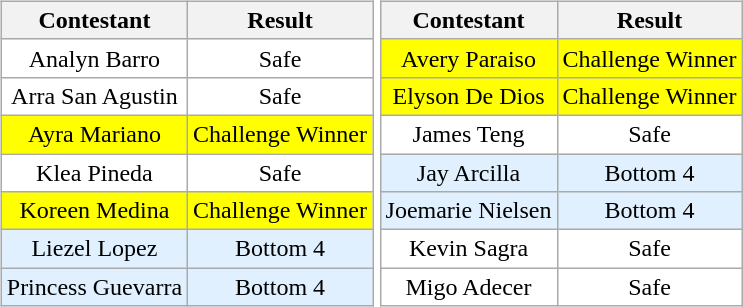<table>
<tr>
<td><br><table class="wikitable sortable nowrap" style="margin:auto; text-align:center">
<tr>
<th scope="col">Contestant</th>
<th scope="col">Result</th>
</tr>
<tr>
<td bgcolor=#FFFFFF>Analyn Barro</td>
<td bgcolor=#FFFFFF>Safe</td>
</tr>
<tr>
<td bgcolor=#FFFFFF>Arra San Agustin</td>
<td bgcolor=#FFFFFF>Safe</td>
</tr>
<tr>
<td bgcolor=#FFFF00>Ayra Mariano</td>
<td bgcolor=#FFFF00>Challenge Winner</td>
</tr>
<tr>
<td bgcolor=#FFFFFF>Klea Pineda</td>
<td bgcolor=#FFFFFF>Safe</td>
</tr>
<tr>
<td bgcolor=#FFFF00>Koreen Medina</td>
<td bgcolor=#FFFF00>Challenge Winner</td>
</tr>
<tr>
<td bgcolor=#e0f0ff>Liezel Lopez</td>
<td bgcolor=#e0f0ff>Bottom 4</td>
</tr>
<tr>
<td bgcolor=#e0f0ff>Princess Guevarra</td>
<td bgcolor=#e0f0ff>Bottom 4</td>
</tr>
</table>
</td>
<td><br><table class="wikitable sortable nowrap" style="margin:auto; text-align:center">
<tr>
<th scope="col">Contestant</th>
<th scope="col">Result</th>
</tr>
<tr>
<td bgcolor=#FFFF00>Avery Paraiso</td>
<td bgcolor=#FFFF00>Challenge Winner</td>
</tr>
<tr>
<td bgcolor=#FFFF00>Elyson De Dios</td>
<td bgcolor=#FFFF00>Challenge Winner</td>
</tr>
<tr>
<td bgcolor=#FFFFFF>James Teng</td>
<td bgcolor=#FFFFFF>Safe</td>
</tr>
<tr>
<td bgcolor=#e0f0ff>Jay Arcilla</td>
<td bgcolor=#e0f0ff>Bottom 4</td>
</tr>
<tr>
<td bgcolor=#e0f0ff>Joemarie Nielsen</td>
<td bgcolor=#e0f0ff>Bottom 4</td>
</tr>
<tr>
<td bgcolor=#FFFFFF>Kevin Sagra</td>
<td bgcolor=#FFFFFF>Safe</td>
</tr>
<tr>
<td bgcolor=#FFFFFF>Migo Adecer</td>
<td bgcolor=#FFFFFF>Safe</td>
</tr>
</table>
</td>
</tr>
</table>
